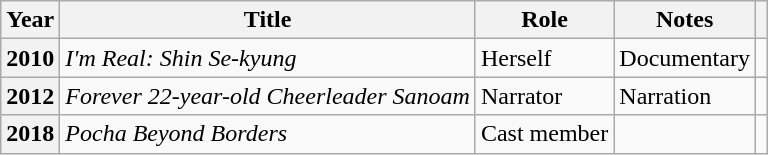<table class="wikitable plainrowheaders sortable">
<tr>
<th scope="col">Year</th>
<th scope="col">Title</th>
<th scope="col">Role</th>
<th scope="col">Notes</th>
<th scope="col" class="unsortable"></th>
</tr>
<tr>
<th scope="row">2010</th>
<td><em>I'm Real: Shin Se-kyung</em></td>
<td>Herself</td>
<td>Documentary</td>
<td style="text-align:center"></td>
</tr>
<tr>
<th scope="row">2012</th>
<td><em>Forever 22-year-old Cheerleader Sanoam</em></td>
<td>Narrator</td>
<td>Narration</td>
<td style="text-align:center"></td>
</tr>
<tr>
<th scope="row">2018</th>
<td><em>Pocha Beyond Borders</em></td>
<td>Cast member</td>
<td></td>
<td style="text-align:center"></td>
</tr>
</table>
